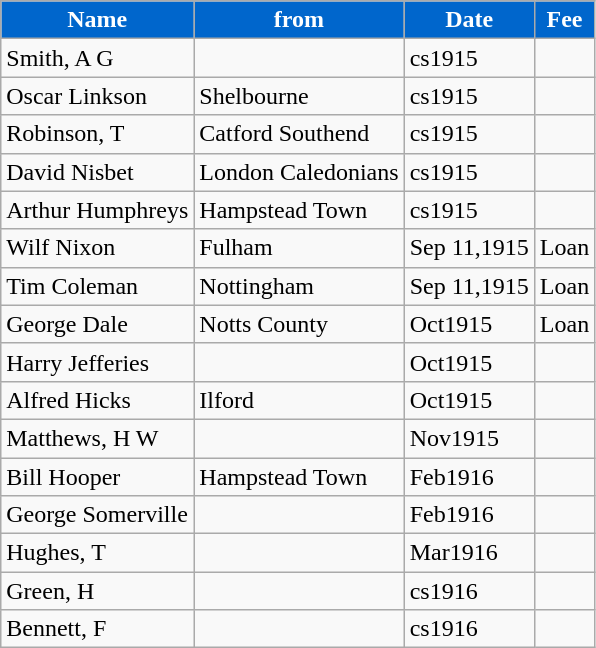<table class="wikitable">
<tr>
<th style="background:#0066CC; color:#FFFFFF;">Name</th>
<th style="background:#0066CC; color:#FFFFFF;">from</th>
<th style="background:#0066CC; color:#FFFFFF;">Date</th>
<th style="background:#0066CC; color:#FFFFFF;">Fee</th>
</tr>
<tr>
<td>Smith, A G</td>
<td></td>
<td>cs1915</td>
<td></td>
</tr>
<tr>
<td>Oscar Linkson</td>
<td>Shelbourne</td>
<td>cs1915</td>
<td></td>
</tr>
<tr>
<td>Robinson, T</td>
<td>Catford Southend</td>
<td>cs1915</td>
<td></td>
</tr>
<tr>
<td>David Nisbet</td>
<td>London Caledonians</td>
<td>cs1915</td>
<td></td>
</tr>
<tr>
<td>Arthur Humphreys</td>
<td>Hampstead Town</td>
<td>cs1915</td>
<td></td>
</tr>
<tr>
<td>Wilf Nixon</td>
<td>Fulham</td>
<td>Sep 11,1915</td>
<td>Loan</td>
</tr>
<tr>
<td>Tim Coleman</td>
<td>Nottingham</td>
<td>Sep 11,1915</td>
<td>Loan</td>
</tr>
<tr>
<td>George Dale</td>
<td>Notts County</td>
<td>Oct1915</td>
<td>Loan</td>
</tr>
<tr>
<td>Harry Jefferies</td>
<td></td>
<td>Oct1915</td>
<td></td>
</tr>
<tr>
<td>Alfred Hicks</td>
<td>Ilford</td>
<td>Oct1915</td>
<td></td>
</tr>
<tr>
<td>Matthews, H W</td>
<td></td>
<td>Nov1915</td>
<td></td>
</tr>
<tr>
<td>Bill Hooper</td>
<td>Hampstead Town</td>
<td>Feb1916</td>
<td></td>
</tr>
<tr>
<td>George Somerville</td>
<td></td>
<td>Feb1916</td>
<td></td>
</tr>
<tr>
<td>Hughes, T</td>
<td></td>
<td>Mar1916</td>
<td></td>
</tr>
<tr>
<td>Green, H</td>
<td></td>
<td>cs1916</td>
<td></td>
</tr>
<tr>
<td>Bennett, F</td>
<td></td>
<td>cs1916</td>
<td></td>
</tr>
</table>
